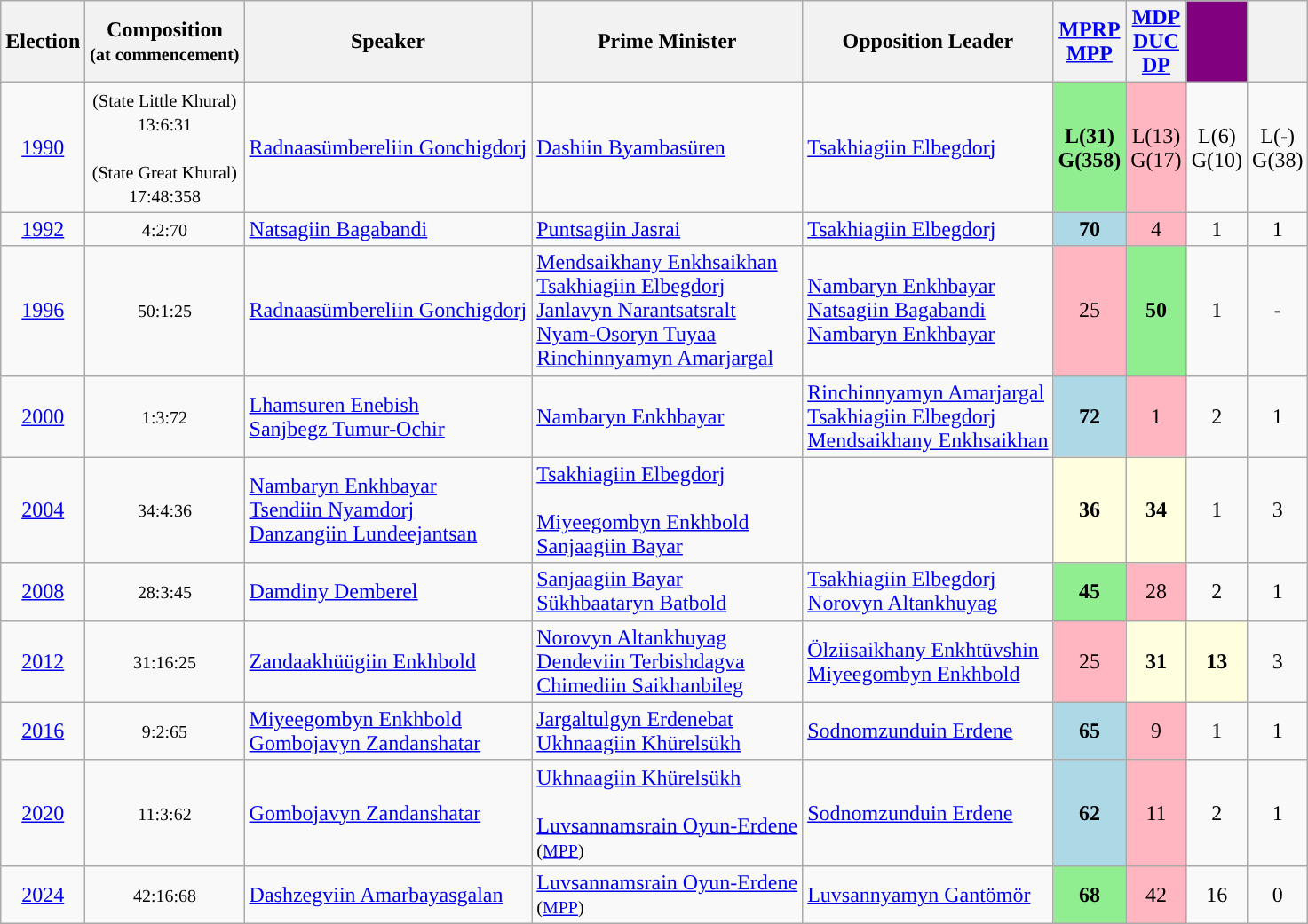<table class="wikitable" style="font-size:100%; text-align:center">
<tr align=center>
<th>Election</th>
<th>Composition<br><small>(at commencement)</small></th>
<th>Speaker</th>
<th>Prime Minister</th>
<th>Opposition Leader</th>
<th style="background:"><a href='#'><span>MPRP<br>MPP</span></a></th>
<th ! style="background:"><a href='#'><span>MDP<br>DUC<br>DP</span></a></th>
<th ! style="background:purple; width:30px;"><span></span></th>
<th ! style="background:"></th>
</tr>
<tr>
<td align=center><a href='#'>1990</a></td>
<td><small>(State Little Khural)<br><span>13</span>:<span>6</span>:<span>31</span></small><br><br><small>(State Great Khural)<br><span>17</span>:<span>48</span>:<span>358</span></small><br></td>
<td align=left><a href='#'>Radnaasümbereliin Gonchigdorj</a></td>
<td align=left><a href='#'>Dashiin Byambasüren</a><br></td>
<td align=left><a href='#'>Tsakhiagiin Elbegdorj</a><br></td>
<td style="background:lightgreen;"><strong>L(31)<br>G(358)</strong></td>
<td style="background:lightpink;">L(13)<br>G(17)</td>
<td>L(6)<br>G(10)</td>
<td>L(-)<br>G(38)</td>
</tr>
<tr>
<td align=center><a href='#'>1992</a></td>
<td><small><span>4</span>:<span>2</span>:<span>70</span></small><br></td>
<td align=left><a href='#'>Natsagiin Bagabandi</a></td>
<td align=left><a href='#'>Puntsagiin Jasrai</a><br></td>
<td align=left><a href='#'>Tsakhiagiin Elbegdorj</a><br></td>
<td style="background:lightblue;"><strong>70</strong></td>
<td style="background:lightpink;">4</td>
<td>1</td>
<td>1</td>
</tr>
<tr>
<td align=center><a href='#'>1996</a></td>
<td><small><span>50</span>:<span>1</span>:<span>25</span></small><br></td>
<td align=left><a href='#'>Radnaasümbereliin Gonchigdorj</a></td>
<td align=left><a href='#'>Mendsaikhany Enkhsaikhan</a> <br><a href='#'>Tsakhiagiin Elbegdorj</a> <br><a href='#'>Janlavyn Narantsatsralt</a> <br><a href='#'>Nyam-Osoryn Tuyaa</a> <br><a href='#'>Rinchinnyamyn Amarjargal</a> <br></td>
<td align=left><a href='#'>Nambaryn Enkhbayar</a> <br><a href='#'>Natsagiin Bagabandi</a> <br><a href='#'>Nambaryn Enkhbayar</a> <br></td>
<td style="background:lightpink;">25</td>
<td style="background:lightgreen;"><strong>50</strong></td>
<td>1</td>
<td>-</td>
</tr>
<tr>
<td align=center><a href='#'>2000</a></td>
<td><small><span>1</span>:<span>3</span>:<span>72</span></small><br></td>
<td align=left><a href='#'>Lhamsuren Enebish</a> <br><a href='#'>Sanjbegz Tumur-Ochir</a> </td>
<td align=left><a href='#'>Nambaryn Enkhbayar</a><br></td>
<td align=left><a href='#'>Rinchinnyamyn Amarjargal</a> <br><a href='#'>Tsakhiagiin Elbegdorj</a> <br><a href='#'>Mendsaikhany Enkhsaikhan</a> <br></td>
<td style="background:lightblue;"><strong>72</strong></td>
<td style="background:lightpink;">1</td>
<td>2</td>
<td>1</td>
</tr>
<tr>
<td align=center><a href='#'>2004</a></td>
<td><small><span>34</span>:<span>4</span>:<span>36</span></small><br></td>
<td align=left><a href='#'>Nambaryn Enkhbayar</a> <br><a href='#'>Tsendiin Nyamdorj</a> <br><a href='#'>Danzangiin Lundeejantsan</a> </td>
<td align=left><a href='#'>Tsakhiagiin Elbegdorj</a> <br><br><a href='#'>Miyeegombyn Enkhbold</a> <br><a href='#'>Sanjaagiin Bayar</a> <br></td>
<td></td>
<td style="background:lightyellow;"><strong>36</strong></td>
<td style="background:lightyellow;"><strong>34</strong></td>
<td>1</td>
<td>3</td>
</tr>
<tr>
<td align=center><a href='#'>2008</a></td>
<td><small><span>28</span>:<span>3</span>:<span>45</span></small><br></td>
<td align=left><a href='#'>Damdiny Demberel</a></td>
<td align=left><a href='#'>Sanjaagiin Bayar</a> <br><a href='#'>Sükhbaataryn Batbold</a> <br></td>
<td align=left><a href='#'>Tsakhiagiin Elbegdorj</a> <br><a href='#'>Norovyn Altankhuyag</a> <br></td>
<td style="background:lightgreen;"><strong>45</strong></td>
<td style="background:lightpink;">28</td>
<td>2</td>
<td>1</td>
</tr>
<tr>
<td align=center><a href='#'>2012</a></td>
<td><small><span>31</span>:<span>16</span>:<span>25</span></small><br></td>
<td align=left><a href='#'>Zandaakhüügiin Enkhbold</a></td>
<td align=left><a href='#'>Norovyn Altankhuyag</a> <br><a href='#'>Dendeviin Terbishdagva</a> <br><a href='#'>Chimediin Saikhanbileg</a> <br></td>
<td align=left><a href='#'>Ölziisaikhany Enkhtüvshin</a> <br><a href='#'>Miyeegombyn Enkhbold</a> <br></td>
<td style="background:lightpink;">25</td>
<td style="background:lightyellow;"><strong>31</strong></td>
<td style="background:lightyellow;"><strong>13</strong></td>
<td>3</td>
</tr>
<tr>
<td align=center><a href='#'>2016</a></td>
<td><small><span>9</span>:<span>2</span>:<span>65</span></small><br></td>
<td align=left><a href='#'>Miyeegombyn Enkhbold</a> <br><a href='#'>Gombojavyn Zandanshatar</a> </td>
<td align=left><a href='#'>Jargaltulgyn Erdenebat</a> <br><a href='#'>Ukhnaagiin Khürelsükh</a> <br></td>
<td align=left><a href='#'>Sodnomzunduin Erdene</a><br></td>
<td style="background:lightblue;"><strong>65</strong></td>
<td style="background:lightpink;">9</td>
<td>1</td>
<td>1</td>
</tr>
<tr>
<td align=center><a href='#'>2020</a></td>
<td><small><span>11</span>:<span>3</span>:<span>62</span></small><br></td>
<td align=left><a href='#'>Gombojavyn Zandanshatar</a></td>
<td align=left><a href='#'>Ukhnaagiin Khürelsükh</a><br><br><a href='#'>Luvsannamsrain Oyun-Erdene</a><br><small>(<a href='#'>MPP</a>)</small></td>
<td align=left><a href='#'>Sodnomzunduin Erdene</a><br></td>
<td style="background:lightblue;"><strong>62</strong></td>
<td style="background:lightpink;">11</td>
<td>2</td>
<td>1</td>
</tr>
<tr>
<td><a href='#'>2024</a></td>
<td><small><span>42</span>:<span>16</span>:<span>68</span></small><br></td>
<td align=left><a href='#'>Dashzegviin Amarbayasgalan</a></td>
<td align=left><a href='#'>Luvsannamsrain Oyun-Erdene</a><br><small>(<a href='#'>MPP</a>)</small></td>
<td align=left><a href='#'>Luvsannyamyn Gantömör</a><br></td>
<td style="background:lightgreen;"><strong>68</strong></td>
<td style="background:lightpink;">42</td>
<td>16</td>
<td>0</td>
</tr>
</table>
